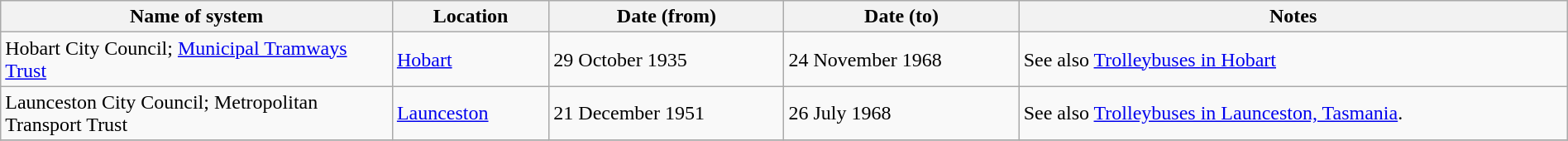<table class="wikitable" width=100%>
<tr>
<th width=25%>Name of system</th>
<th width=10%>Location</th>
<th width=15%>Date (from)</th>
<th width=15%>Date (to)</th>
<th width=35%>Notes</th>
</tr>
<tr>
<td>Hobart City Council; <a href='#'>Municipal Tramways Trust</a></td>
<td><a href='#'>Hobart</a></td>
<td>29 October 1935</td>
<td>24 November 1968</td>
<td>See also <a href='#'>Trolleybuses in Hobart</a></td>
</tr>
<tr>
<td>Launceston City Council; Metropolitan Transport Trust</td>
<td><a href='#'>Launceston</a></td>
<td>21 December 1951</td>
<td>26 July 1968</td>
<td>See also <a href='#'>Trolleybuses in Launceston, Tasmania</a>.</td>
</tr>
<tr>
</tr>
</table>
